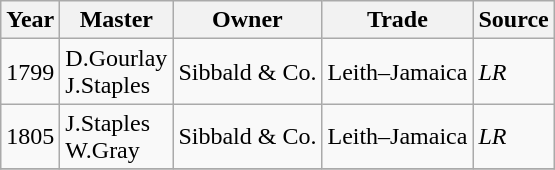<table class=" wikitable">
<tr>
<th>Year</th>
<th>Master</th>
<th>Owner</th>
<th>Trade</th>
<th>Source</th>
</tr>
<tr>
<td>1799</td>
<td>D.Gourlay<br>J.Staples</td>
<td>Sibbald & Co.</td>
<td>Leith–Jamaica</td>
<td><em>LR</em></td>
</tr>
<tr>
<td>1805</td>
<td>J.Staples<br>W.Gray</td>
<td>Sibbald & Co.</td>
<td>Leith–Jamaica</td>
<td><em>LR</em></td>
</tr>
<tr>
</tr>
</table>
